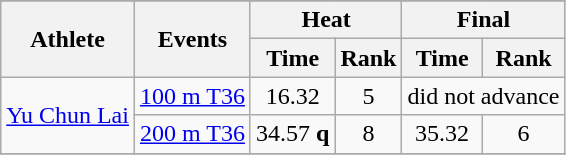<table class="wikitable">
<tr>
</tr>
<tr>
<th rowspan="2">Athlete</th>
<th rowspan="2">Events</th>
<th colspan="2">Heat</th>
<th colspan="2">Final</th>
</tr>
<tr>
<th>Time</th>
<th>Rank</th>
<th>Time</th>
<th>Rank</th>
</tr>
<tr>
<td rowspan=2><a href='#'>Yu Chun Lai</a></td>
<td><a href='#'>100 m T36</a></td>
<td align="center">16.32</td>
<td align="center">5</td>
<td align="center" colspan=2>did not advance</td>
</tr>
<tr>
<td><a href='#'>200 m T36</a></td>
<td align="center">34.57 <strong>q</strong></td>
<td align="center">8</td>
<td align="center">35.32</td>
<td align="center">6</td>
</tr>
<tr>
</tr>
</table>
